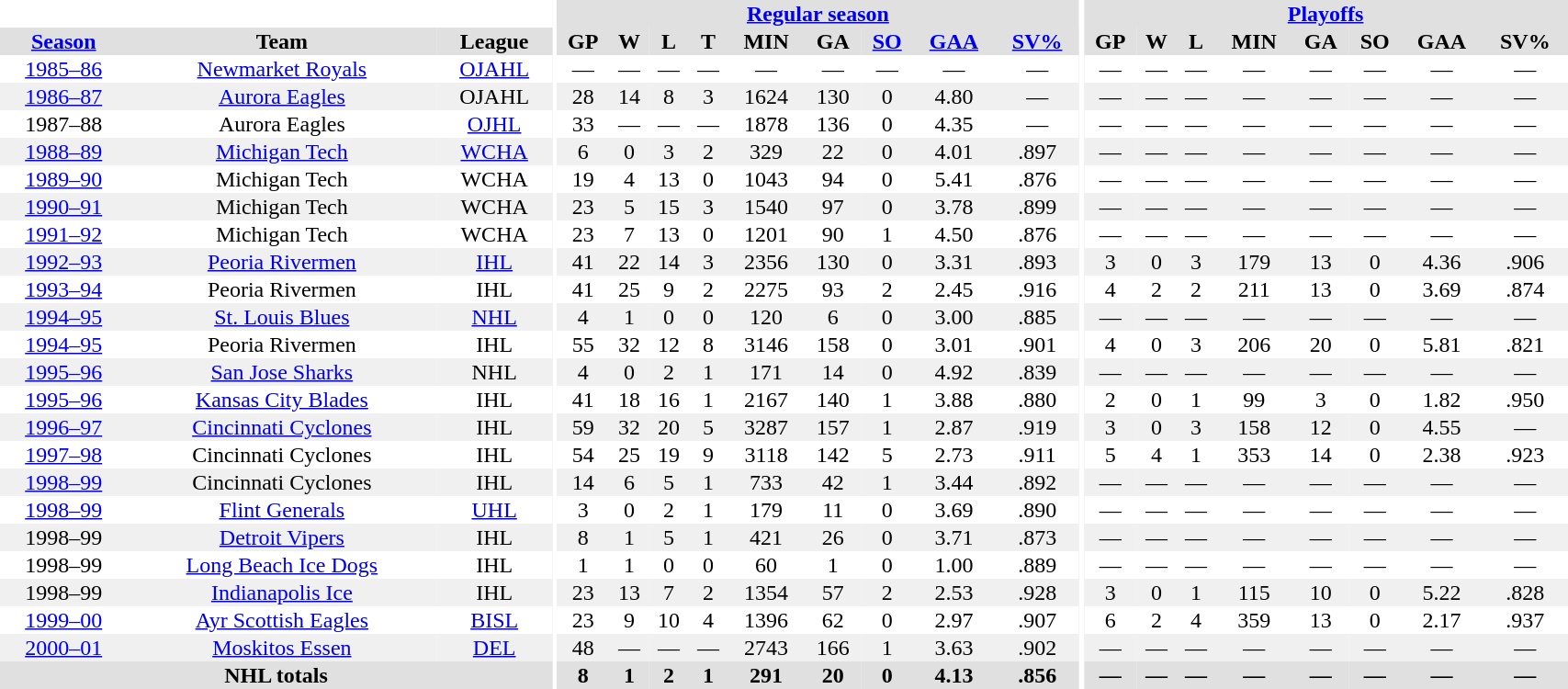<table border="0" cellpadding="1" cellspacing="0" style="width:90%; text-align:center;">
<tr bgcolor="#e0e0e0">
<th colspan="3" bgcolor="#ffffff"></th>
<th rowspan="99" bgcolor="#ffffff"></th>
<th colspan="9" bgcolor="#e0e0e0"><a href='#'>Regular season</a></th>
<th rowspan="99" bgcolor="#ffffff"></th>
<th colspan="8" bgcolor="#e0e0e0"><a href='#'>Playoffs</a></th>
</tr>
<tr bgcolor="#e0e0e0">
<th><a href='#'>Season</a></th>
<th>Team</th>
<th>League</th>
<th>GP</th>
<th>W</th>
<th>L</th>
<th>T</th>
<th>MIN</th>
<th>GA</th>
<th><a href='#'>SO</a></th>
<th><a href='#'>GAA</a></th>
<th><a href='#'>SV%</a></th>
<th>GP</th>
<th>W</th>
<th>L</th>
<th>MIN</th>
<th>GA</th>
<th>SO</th>
<th>GAA</th>
<th>SV%</th>
</tr>
<tr>
<td><a href='#'>1985–86</a></td>
<td><a href='#'>Newmarket Royals</a></td>
<td><a href='#'>OJAHL</a></td>
<td>—</td>
<td>—</td>
<td>—</td>
<td>—</td>
<td>—</td>
<td>—</td>
<td>—</td>
<td>—</td>
<td>—</td>
<td>—</td>
<td>—</td>
<td>—</td>
<td>—</td>
<td>—</td>
<td>—</td>
<td>—</td>
<td>—</td>
</tr>
<tr bgcolor="#f0f0f0">
<td><a href='#'>1986–87</a></td>
<td><a href='#'>Aurora Eagles</a></td>
<td>OJAHL</td>
<td>28</td>
<td>14</td>
<td>8</td>
<td>3</td>
<td>1624</td>
<td>130</td>
<td>0</td>
<td>4.80</td>
<td>—</td>
<td>—</td>
<td>—</td>
<td>—</td>
<td>—</td>
<td>—</td>
<td>—</td>
<td>—</td>
<td>—</td>
</tr>
<tr>
<td>1987–88</td>
<td>Aurora Eagles</td>
<td><a href='#'>OJHL</a></td>
<td>33</td>
<td>—</td>
<td>—</td>
<td>—</td>
<td>1878</td>
<td>136</td>
<td>0</td>
<td>4.35</td>
<td>—</td>
<td>—</td>
<td>—</td>
<td>—</td>
<td>—</td>
<td>—</td>
<td>—</td>
<td>—</td>
<td>—</td>
</tr>
<tr bgcolor="#f0f0f0">
<td><a href='#'>1988–89</a></td>
<td><a href='#'>Michigan Tech</a></td>
<td><a href='#'>WCHA</a></td>
<td>6</td>
<td>0</td>
<td>3</td>
<td>2</td>
<td>329</td>
<td>22</td>
<td>0</td>
<td>4.01</td>
<td>.897</td>
<td>—</td>
<td>—</td>
<td>—</td>
<td>—</td>
<td>—</td>
<td>—</td>
<td>—</td>
<td>—</td>
</tr>
<tr>
<td><a href='#'>1989–90</a></td>
<td>Michigan Tech</td>
<td>WCHA</td>
<td>19</td>
<td>4</td>
<td>13</td>
<td>0</td>
<td>1043</td>
<td>94</td>
<td>0</td>
<td>5.41</td>
<td>.876</td>
<td>—</td>
<td>—</td>
<td>—</td>
<td>—</td>
<td>—</td>
<td>—</td>
<td>—</td>
<td>—</td>
</tr>
<tr bgcolor="#f0f0f0">
<td><a href='#'>1990–91</a></td>
<td>Michigan Tech</td>
<td>WCHA</td>
<td>23</td>
<td>5</td>
<td>15</td>
<td>3</td>
<td>1540</td>
<td>97</td>
<td>0</td>
<td>3.78</td>
<td>.899</td>
<td>—</td>
<td>—</td>
<td>—</td>
<td>—</td>
<td>—</td>
<td>—</td>
<td>—</td>
<td>—</td>
</tr>
<tr>
<td><a href='#'>1991–92</a></td>
<td>Michigan Tech</td>
<td>WCHA</td>
<td>23</td>
<td>7</td>
<td>13</td>
<td>0</td>
<td>1201</td>
<td>90</td>
<td>1</td>
<td>4.50</td>
<td>.876</td>
<td>—</td>
<td>—</td>
<td>—</td>
<td>—</td>
<td>—</td>
<td>—</td>
<td>—</td>
<td>—</td>
</tr>
<tr bgcolor="#f0f0f0">
<td><a href='#'>1992–93</a></td>
<td><a href='#'>Peoria Rivermen</a></td>
<td><a href='#'>IHL</a></td>
<td>41</td>
<td>22</td>
<td>14</td>
<td>3</td>
<td>2356</td>
<td>130</td>
<td>0</td>
<td>3.31</td>
<td>.893</td>
<td>3</td>
<td>0</td>
<td>3</td>
<td>179</td>
<td>13</td>
<td>0</td>
<td>4.36</td>
<td>.906</td>
</tr>
<tr>
<td><a href='#'>1993–94</a></td>
<td>Peoria Rivermen</td>
<td>IHL</td>
<td>41</td>
<td>25</td>
<td>9</td>
<td>2</td>
<td>2275</td>
<td>93</td>
<td>2</td>
<td>2.45</td>
<td>.916</td>
<td>4</td>
<td>2</td>
<td>2</td>
<td>211</td>
<td>13</td>
<td>0</td>
<td>3.69</td>
<td>.874</td>
</tr>
<tr bgcolor="#f0f0f0">
<td><a href='#'>1994–95</a></td>
<td><a href='#'>St. Louis Blues</a></td>
<td><a href='#'>NHL</a></td>
<td>4</td>
<td>1</td>
<td>0</td>
<td>0</td>
<td>120</td>
<td>6</td>
<td>0</td>
<td>3.00</td>
<td>.885</td>
<td>—</td>
<td>—</td>
<td>—</td>
<td>—</td>
<td>—</td>
<td>—</td>
<td>—</td>
<td>—</td>
</tr>
<tr>
<td><a href='#'>1994–95</a></td>
<td>Peoria Rivermen</td>
<td>IHL</td>
<td>55</td>
<td>32</td>
<td>12</td>
<td>8</td>
<td>3146</td>
<td>158</td>
<td>0</td>
<td>3.01</td>
<td>.901</td>
<td>4</td>
<td>0</td>
<td>3</td>
<td>206</td>
<td>20</td>
<td>0</td>
<td>5.81</td>
<td>.821</td>
</tr>
<tr bgcolor="#f0f0f0">
<td><a href='#'>1995–96</a></td>
<td><a href='#'>San Jose Sharks</a></td>
<td>NHL</td>
<td>4</td>
<td>0</td>
<td>2</td>
<td>1</td>
<td>171</td>
<td>14</td>
<td>0</td>
<td>4.92</td>
<td>.839</td>
<td>—</td>
<td>—</td>
<td>—</td>
<td>—</td>
<td>—</td>
<td>—</td>
<td>—</td>
<td>—</td>
</tr>
<tr>
<td><a href='#'>1995–96</a></td>
<td><a href='#'>Kansas City Blades</a></td>
<td>IHL</td>
<td>41</td>
<td>18</td>
<td>16</td>
<td>1</td>
<td>2167</td>
<td>140</td>
<td>1</td>
<td>3.88</td>
<td>.880</td>
<td>2</td>
<td>0</td>
<td>1</td>
<td>99</td>
<td>3</td>
<td>0</td>
<td>1.82</td>
<td>.950</td>
</tr>
<tr bgcolor="#f0f0f0">
<td><a href='#'>1996–97</a></td>
<td><a href='#'>Cincinnati Cyclones</a></td>
<td>IHL</td>
<td>59</td>
<td>32</td>
<td>20</td>
<td>5</td>
<td>3287</td>
<td>157</td>
<td>1</td>
<td>2.87</td>
<td>.919</td>
<td>3</td>
<td>0</td>
<td>3</td>
<td>158</td>
<td>12</td>
<td>0</td>
<td>4.55</td>
<td>—</td>
</tr>
<tr>
<td><a href='#'>1997–98</a></td>
<td>Cincinnati Cyclones</td>
<td>IHL</td>
<td>54</td>
<td>25</td>
<td>19</td>
<td>9</td>
<td>3118</td>
<td>142</td>
<td>5</td>
<td>2.73</td>
<td>.911</td>
<td>5</td>
<td>4</td>
<td>1</td>
<td>353</td>
<td>14</td>
<td>0</td>
<td>2.38</td>
<td>.923</td>
</tr>
<tr bgcolor="#f0f0f0">
<td><a href='#'>1998–99</a></td>
<td>Cincinnati Cyclones</td>
<td>IHL</td>
<td>14</td>
<td>6</td>
<td>5</td>
<td>1</td>
<td>733</td>
<td>42</td>
<td>1</td>
<td>3.44</td>
<td>.892</td>
<td>—</td>
<td>—</td>
<td>—</td>
<td>—</td>
<td>—</td>
<td>—</td>
<td>—</td>
<td>—</td>
</tr>
<tr>
<td><a href='#'>1998–99</a></td>
<td><a href='#'>Flint Generals</a></td>
<td><a href='#'>UHL</a></td>
<td>3</td>
<td>0</td>
<td>2</td>
<td>1</td>
<td>179</td>
<td>11</td>
<td>0</td>
<td>3.69</td>
<td>.890</td>
<td>—</td>
<td>—</td>
<td>—</td>
<td>—</td>
<td>—</td>
<td>—</td>
<td>—</td>
<td>—</td>
</tr>
<tr bgcolor="#f0f0f0">
<td>1998–99</td>
<td><a href='#'>Detroit Vipers</a></td>
<td>IHL</td>
<td>8</td>
<td>1</td>
<td>5</td>
<td>1</td>
<td>421</td>
<td>26</td>
<td>0</td>
<td>3.71</td>
<td>.873</td>
<td>—</td>
<td>—</td>
<td>—</td>
<td>—</td>
<td>—</td>
<td>—</td>
<td>—</td>
<td>—</td>
</tr>
<tr>
<td>1998–99</td>
<td><a href='#'>Long Beach Ice Dogs</a></td>
<td>IHL</td>
<td>1</td>
<td>1</td>
<td>0</td>
<td>0</td>
<td>60</td>
<td>1</td>
<td>0</td>
<td>1.00</td>
<td>.889</td>
<td>—</td>
<td>—</td>
<td>—</td>
<td>—</td>
<td>—</td>
<td>—</td>
<td>—</td>
<td>—</td>
</tr>
<tr bgcolor="#f0f0f0">
<td>1998–99</td>
<td><a href='#'>Indianapolis Ice</a></td>
<td>IHL</td>
<td>23</td>
<td>13</td>
<td>7</td>
<td>2</td>
<td>1354</td>
<td>57</td>
<td>2</td>
<td>2.53</td>
<td>.928</td>
<td>3</td>
<td>0</td>
<td>1</td>
<td>115</td>
<td>10</td>
<td>0</td>
<td>5.22</td>
<td>.828</td>
</tr>
<tr>
<td><a href='#'>1999–00</a></td>
<td><a href='#'>Ayr Scottish Eagles</a></td>
<td><a href='#'>BISL</a></td>
<td>23</td>
<td>9</td>
<td>10</td>
<td>4</td>
<td>1396</td>
<td>62</td>
<td>0</td>
<td>2.97</td>
<td>.907</td>
<td>6</td>
<td>2</td>
<td>4</td>
<td>359</td>
<td>13</td>
<td>0</td>
<td>2.17</td>
<td>.937</td>
</tr>
<tr bgcolor="#f0f0f0">
<td><a href='#'>2000–01</a></td>
<td><a href='#'>Moskitos Essen</a></td>
<td><a href='#'>DEL</a></td>
<td>48</td>
<td>—</td>
<td>—</td>
<td>—</td>
<td>2743</td>
<td>166</td>
<td>1</td>
<td>3.63</td>
<td>.902</td>
<td>—</td>
<td>—</td>
<td>—</td>
<td>—</td>
<td>—</td>
<td>—</td>
<td>—</td>
<td>—</td>
</tr>
<tr bgcolor="#e0e0e0">
<th colspan=3>NHL totals</th>
<th>8</th>
<th>1</th>
<th>2</th>
<th>1</th>
<th>291</th>
<th>20</th>
<th>0</th>
<th>4.13</th>
<th>.856</th>
<th>—</th>
<th>—</th>
<th>—</th>
<th>—</th>
<th>—</th>
<th>—</th>
<th>—</th>
<th>—</th>
</tr>
</table>
